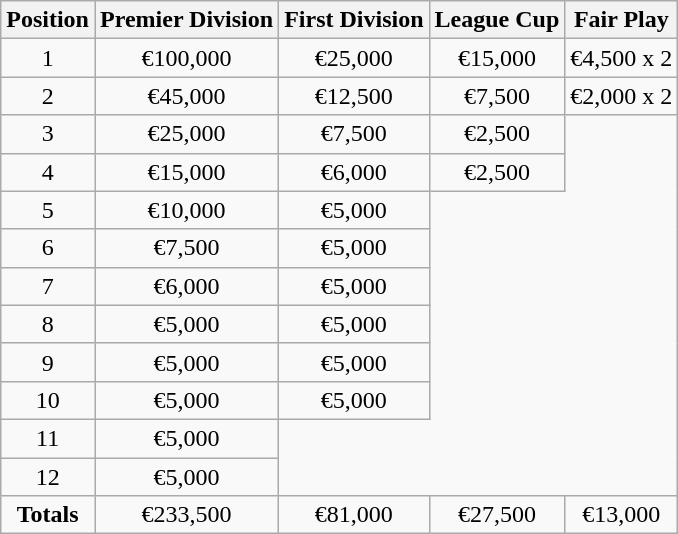<table class="wikitable" style="text-align: center;">
<tr>
<th>Position</th>
<th>Premier Division</th>
<th>First Division</th>
<th>League Cup</th>
<th>Fair Play</th>
</tr>
<tr>
<td>1</td>
<td>€100,000</td>
<td>€25,000</td>
<td>€15,000</td>
<td>€4,500 x 2</td>
</tr>
<tr>
<td>2</td>
<td>€45,000</td>
<td>€12,500</td>
<td>€7,500</td>
<td>€2,000 x 2</td>
</tr>
<tr>
<td>3</td>
<td>€25,000</td>
<td>€7,500</td>
<td>€2,500</td>
</tr>
<tr>
<td>4</td>
<td>€15,000</td>
<td>€6,000</td>
<td>€2,500</td>
</tr>
<tr>
<td>5</td>
<td>€10,000</td>
<td>€5,000</td>
</tr>
<tr>
<td>6</td>
<td>€7,500</td>
<td>€5,000</td>
</tr>
<tr>
<td>7</td>
<td>€6,000</td>
<td>€5,000</td>
</tr>
<tr>
<td>8</td>
<td>€5,000</td>
<td>€5,000</td>
</tr>
<tr>
<td>9</td>
<td>€5,000</td>
<td>€5,000</td>
</tr>
<tr>
<td>10</td>
<td>€5,000</td>
<td>€5,000</td>
</tr>
<tr>
<td>11</td>
<td>€5,000</td>
</tr>
<tr>
<td>12</td>
<td>€5,000</td>
</tr>
<tr>
<td><strong>Totals</strong></td>
<td>€233,500</td>
<td>€81,000</td>
<td>€27,500</td>
<td>€13,000</td>
</tr>
</table>
